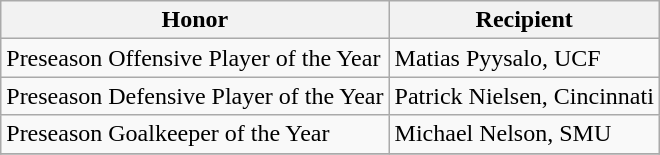<table class="wikitable" border="1">
<tr>
<th>Honor</th>
<th>Recipient</th>
</tr>
<tr>
<td>Preseason Offensive Player of the Year</td>
<td> Matias Pyysalo, UCF</td>
</tr>
<tr>
<td>Preseason Defensive Player of the Year</td>
<td> Patrick Nielsen, Cincinnati</td>
</tr>
<tr>
<td>Preseason Goalkeeper of the Year</td>
<td> Michael Nelson, SMU</td>
</tr>
<tr>
</tr>
</table>
